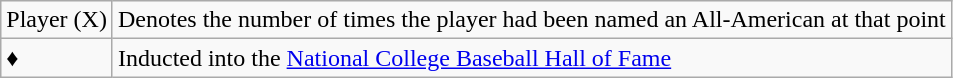<table class="wikitable">
<tr>
<td>Player (X)</td>
<td>Denotes the number of times the player had been named an All-American at that point</td>
</tr>
<tr>
<td>♦</td>
<td>Inducted into the <a href='#'>National College Baseball Hall of Fame</a></td>
</tr>
</table>
